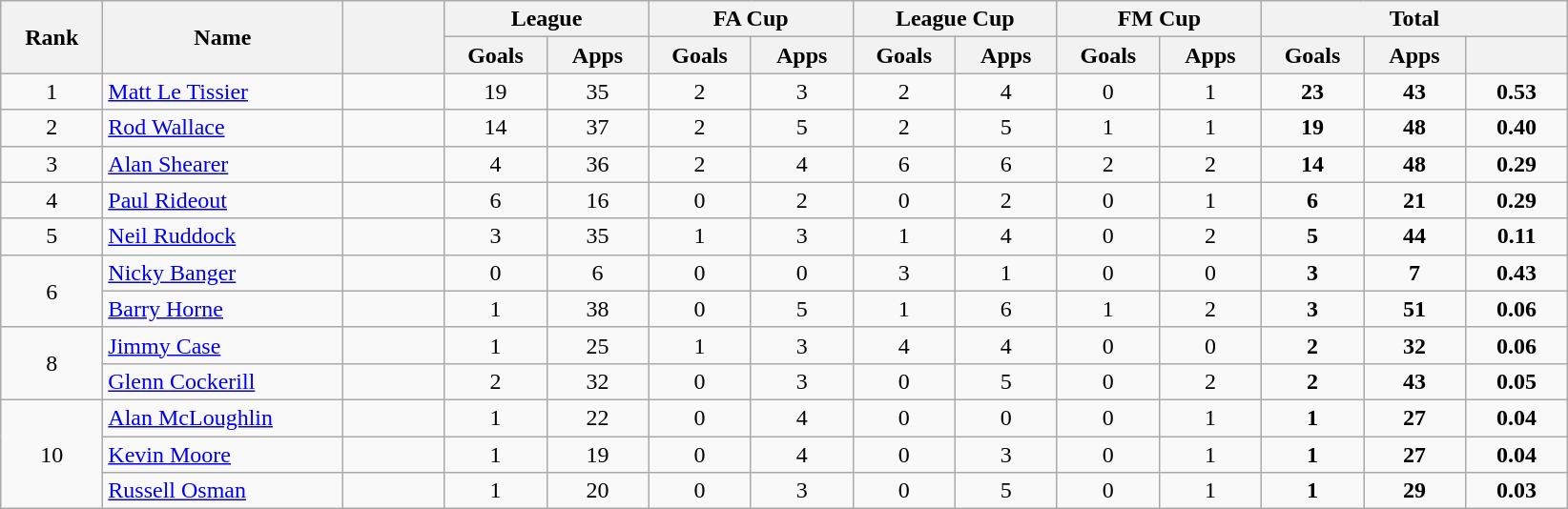<table class="wikitable plainrowheaders" style="text-align:center;">
<tr>
<th scope="col" rowspan="2" style="width:4em;">Rank</th>
<th scope="col" rowspan="2" style="width:10em;">Name</th>
<th scope="col" rowspan="2" style="width:4em;"></th>
<th scope="col" colspan="2">League</th>
<th scope="col" colspan="2">FA Cup</th>
<th scope="col" colspan="2">League Cup</th>
<th scope="col" colspan="2">FM Cup</th>
<th scope="col" colspan="3">Total</th>
</tr>
<tr>
<th scope="col" style="width:4em;">Goals</th>
<th scope="col" style="width:4em;">Apps</th>
<th scope="col" style="width:4em;">Goals</th>
<th scope="col" style="width:4em;">Apps</th>
<th scope="col" style="width:4em;">Goals</th>
<th scope="col" style="width:4em;">Apps</th>
<th scope="col" style="width:4em;">Goals</th>
<th scope="col" style="width:4em;">Apps</th>
<th scope="col" style="width:4em;">Goals</th>
<th scope="col" style="width:4em;">Apps</th>
<th scope="col" style="width:4em;"></th>
</tr>
<tr>
<td>1</td>
<td align="left"><a href='#'>Matt Le Tissier</a></td>
<td></td>
<td>19</td>
<td>35</td>
<td>2</td>
<td>3</td>
<td>2</td>
<td>4</td>
<td>0</td>
<td>1</td>
<td><strong>23</strong></td>
<td><strong>43</strong></td>
<td><strong>0.53</strong></td>
</tr>
<tr>
<td>2</td>
<td align="left"><a href='#'>Rod Wallace</a></td>
<td></td>
<td>14</td>
<td>37</td>
<td>2</td>
<td>5</td>
<td>2</td>
<td>5</td>
<td>1</td>
<td>1</td>
<td><strong>19</strong></td>
<td><strong>48</strong></td>
<td><strong>0.40</strong></td>
</tr>
<tr>
<td>3</td>
<td align="left"><a href='#'>Alan Shearer</a></td>
<td></td>
<td>4</td>
<td>36</td>
<td>2</td>
<td>4</td>
<td>6</td>
<td>6</td>
<td>2</td>
<td>2</td>
<td><strong>14</strong></td>
<td><strong>48</strong></td>
<td><strong>0.29</strong></td>
</tr>
<tr>
<td>4</td>
<td align="left"><a href='#'>Paul Rideout</a></td>
<td></td>
<td>6</td>
<td>16</td>
<td>0</td>
<td>2</td>
<td>0</td>
<td>2</td>
<td>0</td>
<td>1</td>
<td><strong>6</strong></td>
<td><strong>21</strong></td>
<td><strong>0.29</strong></td>
</tr>
<tr>
<td>5</td>
<td align="left"><a href='#'>Neil Ruddock</a></td>
<td></td>
<td>3</td>
<td>35</td>
<td>1</td>
<td>3</td>
<td>1</td>
<td>4</td>
<td>0</td>
<td>2</td>
<td><strong>5</strong></td>
<td><strong>44</strong></td>
<td><strong>0.11</strong></td>
</tr>
<tr>
<td rowspan="2">6</td>
<td align="left"><a href='#'>Nicky Banger</a></td>
<td></td>
<td>0</td>
<td>6</td>
<td>0</td>
<td>0</td>
<td>3</td>
<td>1</td>
<td>0</td>
<td>0</td>
<td><strong>3</strong></td>
<td><strong>7</strong></td>
<td><strong>0.43</strong></td>
</tr>
<tr>
<td align="left"><a href='#'>Barry Horne</a></td>
<td></td>
<td>1</td>
<td>38</td>
<td>0</td>
<td>5</td>
<td>1</td>
<td>6</td>
<td>1</td>
<td>2</td>
<td><strong>3</strong></td>
<td><strong>51</strong></td>
<td><strong>0.06</strong></td>
</tr>
<tr>
<td rowspan="2">8</td>
<td align="left"><a href='#'>Jimmy Case</a></td>
<td></td>
<td>1</td>
<td>25</td>
<td>1</td>
<td>3</td>
<td>4</td>
<td>4</td>
<td>0</td>
<td>0</td>
<td><strong>2</strong></td>
<td><strong>32</strong></td>
<td><strong>0.06</strong></td>
</tr>
<tr>
<td align="left"><a href='#'>Glenn Cockerill</a></td>
<td></td>
<td>2</td>
<td>32</td>
<td>0</td>
<td>3</td>
<td>0</td>
<td>5</td>
<td>0</td>
<td>2</td>
<td><strong>2</strong></td>
<td><strong>43</strong></td>
<td><strong>0.05</strong></td>
</tr>
<tr>
<td rowspan="3">10</td>
<td align="left"><a href='#'>Alan McLoughlin</a></td>
<td></td>
<td>1</td>
<td>22</td>
<td>0</td>
<td>4</td>
<td>0</td>
<td>0</td>
<td>0</td>
<td>1</td>
<td><strong>1</strong></td>
<td><strong>27</strong></td>
<td><strong>0.04</strong></td>
</tr>
<tr>
<td align="left"><a href='#'>Kevin Moore</a></td>
<td></td>
<td>1</td>
<td>19</td>
<td>0</td>
<td>4</td>
<td>0</td>
<td>3</td>
<td>0</td>
<td>1</td>
<td><strong>1</strong></td>
<td><strong>27</strong></td>
<td><strong>0.04</strong></td>
</tr>
<tr>
<td align="left"><a href='#'>Russell Osman</a></td>
<td></td>
<td>1</td>
<td>20</td>
<td>0</td>
<td>3</td>
<td>0</td>
<td>5</td>
<td>0</td>
<td>1</td>
<td><strong>1</strong></td>
<td><strong>29</strong></td>
<td><strong>0.03</strong></td>
</tr>
</table>
